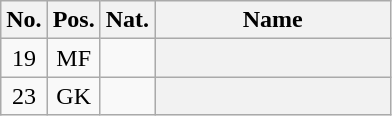<table class="wikitable sortable plainrowheaders" style="text-align:center">
<tr>
<th scope="col">No.</th>
<th scope="col">Pos.</th>
<th scope="col">Nat.</th>
<th width="150" scope="col">Name</th>
</tr>
<tr>
<td>19</td>
<td>MF</td>
<td></td>
<th scope="row"></th>
</tr>
<tr>
<td>23</td>
<td>GK</td>
<td></td>
<th scope="row"></th>
</tr>
</table>
